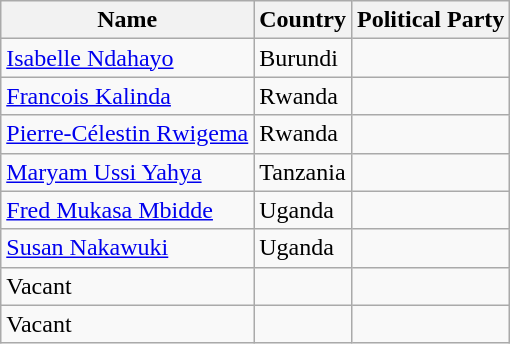<table class="wikitable">
<tr>
<th>Name</th>
<th>Country</th>
<th>Political Party</th>
</tr>
<tr>
<td><a href='#'>Isabelle Ndahayo</a></td>
<td>Burundi</td>
<td></td>
</tr>
<tr>
<td><a href='#'>Francois Kalinda</a></td>
<td>Rwanda</td>
<td></td>
</tr>
<tr>
<td><a href='#'>Pierre-Célestin Rwigema</a></td>
<td>Rwanda</td>
<td></td>
</tr>
<tr>
<td><a href='#'>Maryam Ussi Yahya</a></td>
<td>Tanzania</td>
<td></td>
</tr>
<tr>
<td><a href='#'>Fred Mukasa Mbidde</a></td>
<td>Uganda</td>
<td></td>
</tr>
<tr>
<td><a href='#'>Susan Nakawuki</a></td>
<td>Uganda</td>
<td></td>
</tr>
<tr>
<td>Vacant</td>
<td></td>
<td></td>
</tr>
<tr>
<td>Vacant</td>
<td></td>
<td></td>
</tr>
</table>
